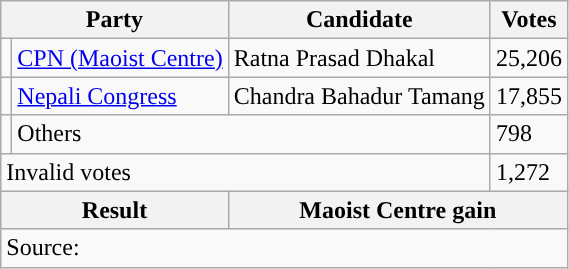<table class="wikitable">
<tr>
<th colspan="2">Party</th>
<th>Candidate</th>
<th>Votes</th>
</tr>
<tr>
<td style="background-color:"></td>
<td><a href='#'>CPN (Maoist Centre)</a></td>
<td>Ratna Prasad Dhakal</td>
<td>25,206</td>
</tr>
<tr>
<td style="background-color:"></td>
<td><a href='#'>Nepali Congress</a></td>
<td>Chandra Bahadur Tamang</td>
<td>17,855</td>
</tr>
<tr>
<td></td>
<td colspan="2">Others</td>
<td>798</td>
</tr>
<tr>
<td colspan="3">Invalid votes</td>
<td>1,272</td>
</tr>
<tr>
<th colspan="2">Result</th>
<th colspan="2">Maoist Centre gain</th>
</tr>
<tr>
<td colspan="4">Source: </td>
</tr>
</table>
